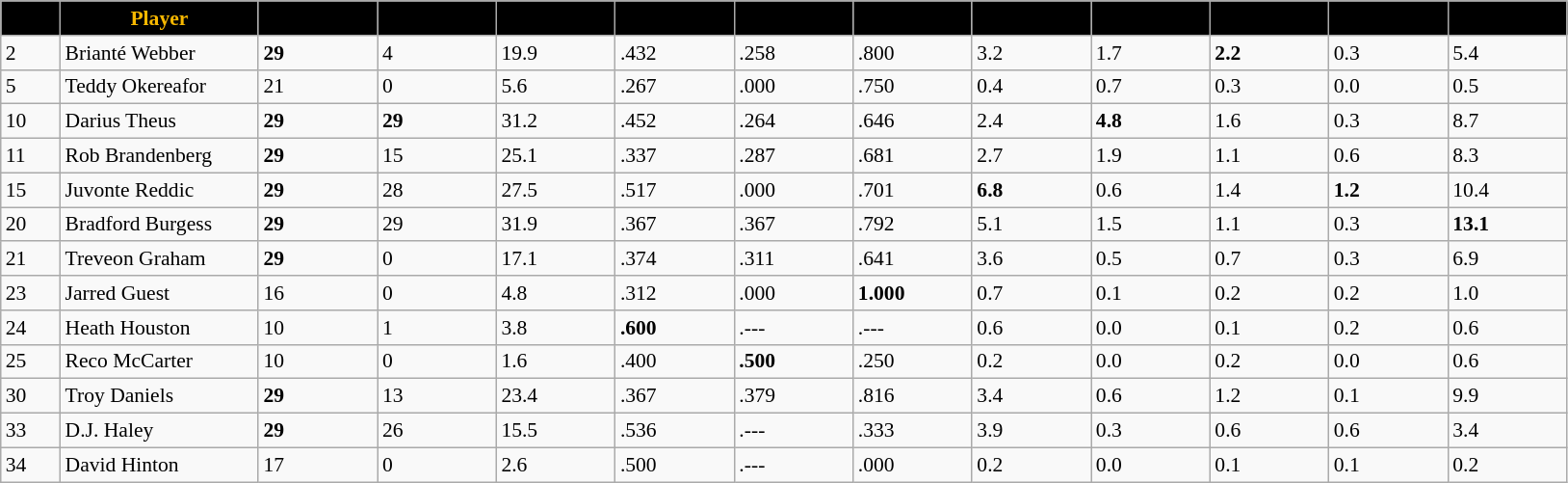<table class="wikitable sortable" style="font-size: 90%">
<tr>
<th style="background:#000000; color:#F8B800" width="3%"></th>
<th style="background:#000000; color:#F8B800" width="10%">Player</th>
<th style="background:#000000; color:#F8B800" width="6%"></th>
<th style="background:#000000; color:#F8B800" width="6%"></th>
<th style="background:#000000; color:#F8B800" width="6%"></th>
<th style="background:#000000; color:#F8B800" width="6%"></th>
<th style="background:#000000; color:#F8B800" width="6%"></th>
<th style="background:#000000; color:#F8B800" width="6%"></th>
<th style="background:#000000; color:#F8B800" width="6%"></th>
<th style="background:#000000; color:#F8B800" width="6%"></th>
<th style="background:#000000; color:#F8B800" width="6%"></th>
<th style="background:#000000; color:#F8B800" width="6%"></th>
<th style="background:#000000; color:#F8B800" width="6%"></th>
</tr>
<tr>
<td>2</td>
<td>Brianté Webber</td>
<td> <strong>29</strong></td>
<td> 4</td>
<td> 19.9</td>
<td> .432</td>
<td> .258</td>
<td> .800</td>
<td> 3.2</td>
<td> 1.7</td>
<td> <strong>2.2</strong></td>
<td> 0.3</td>
<td> 5.4</td>
</tr>
<tr>
<td>5</td>
<td>Teddy Okereafor</td>
<td> 21</td>
<td> 0</td>
<td> 5.6</td>
<td> .267</td>
<td> .000</td>
<td> .750</td>
<td> 0.4</td>
<td> 0.7</td>
<td> 0.3</td>
<td> 0.0</td>
<td> 0.5</td>
</tr>
<tr>
<td>10</td>
<td>Darius Theus</td>
<td> <strong>29</strong></td>
<td> <strong>29</strong></td>
<td> 31.2</td>
<td> .452</td>
<td> .264</td>
<td> .646</td>
<td> 2.4</td>
<td> <strong>4.8</strong></td>
<td> 1.6</td>
<td> 0.3</td>
<td> 8.7</td>
</tr>
<tr>
<td>11</td>
<td>Rob Brandenberg</td>
<td> <strong>29</strong></td>
<td> 15</td>
<td> 25.1</td>
<td> .337</td>
<td> .287</td>
<td> .681</td>
<td> 2.7</td>
<td> 1.9</td>
<td> 1.1</td>
<td> 0.6</td>
<td> 8.3</td>
</tr>
<tr>
<td>15</td>
<td>Juvonte Reddic</td>
<td> <strong>29</strong></td>
<td> 28</td>
<td> 27.5</td>
<td> .517</td>
<td> .000</td>
<td> .701</td>
<td> <strong>6.8</strong></td>
<td> 0.6</td>
<td> 1.4</td>
<td> <strong>1.2</strong></td>
<td> 10.4</td>
</tr>
<tr>
<td>20</td>
<td>Bradford Burgess</td>
<td> <strong>29</strong></td>
<td> 29</td>
<td> 31.9</td>
<td> .367</td>
<td> .367</td>
<td> .792</td>
<td> 5.1</td>
<td> 1.5</td>
<td> 1.1</td>
<td> 0.3</td>
<td> <strong>13.1</strong></td>
</tr>
<tr>
<td>21</td>
<td>Treveon Graham</td>
<td> <strong>29</strong></td>
<td> 0</td>
<td> 17.1</td>
<td> .374</td>
<td> .311</td>
<td> .641</td>
<td> 3.6</td>
<td> 0.5</td>
<td> 0.7</td>
<td> 0.3</td>
<td> 6.9</td>
</tr>
<tr>
<td>23</td>
<td>Jarred Guest</td>
<td> 16</td>
<td> 0</td>
<td> 4.8</td>
<td> .312</td>
<td> .000</td>
<td> <strong>1.000</strong></td>
<td> 0.7</td>
<td> 0.1</td>
<td> 0.2</td>
<td> 0.2</td>
<td> 1.0</td>
</tr>
<tr>
<td>24</td>
<td>Heath Houston</td>
<td> 10</td>
<td> 1</td>
<td> 3.8</td>
<td> <strong>.600</strong></td>
<td> .---</td>
<td> .---</td>
<td> 0.6</td>
<td> 0.0</td>
<td> 0.1</td>
<td> 0.2</td>
<td> 0.6</td>
</tr>
<tr>
<td>25</td>
<td>Reco McCarter</td>
<td> 10</td>
<td> 0</td>
<td> 1.6</td>
<td> .400</td>
<td> <strong>.500</strong></td>
<td> .250</td>
<td> 0.2</td>
<td> 0.0</td>
<td> 0.2</td>
<td> 0.0</td>
<td> 0.6</td>
</tr>
<tr>
<td>30</td>
<td>Troy Daniels</td>
<td> <strong>29</strong></td>
<td> 13</td>
<td> 23.4</td>
<td> .367</td>
<td> .379</td>
<td> .816</td>
<td> 3.4</td>
<td> 0.6</td>
<td> 1.2</td>
<td> 0.1</td>
<td> 9.9</td>
</tr>
<tr>
<td>33</td>
<td>D.J. Haley</td>
<td> <strong>29</strong></td>
<td> 26</td>
<td> 15.5</td>
<td> .536</td>
<td> .---</td>
<td> .333</td>
<td> 3.9</td>
<td> 0.3</td>
<td> 0.6</td>
<td> 0.6</td>
<td> 3.4</td>
</tr>
<tr>
<td>34</td>
<td>David Hinton</td>
<td> 17</td>
<td> 0</td>
<td> 2.6</td>
<td> .500</td>
<td> .---</td>
<td> .000</td>
<td> 0.2</td>
<td> 0.0</td>
<td> 0.1</td>
<td> 0.1</td>
<td> 0.2</td>
</tr>
</table>
